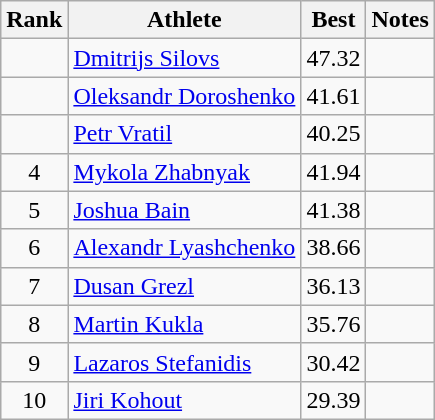<table class="wikitable sortable" style="text-align:center">
<tr>
<th>Rank</th>
<th>Athlete</th>
<th>Best</th>
<th>Notes</th>
</tr>
<tr>
<td></td>
<td style="text-align:left"><a href='#'>Dmitrijs Silovs</a><br></td>
<td>47.32</td>
<td></td>
</tr>
<tr>
<td></td>
<td style="text-align:left"><a href='#'>Oleksandr Doroshenko</a><br></td>
<td>41.61</td>
<td></td>
</tr>
<tr>
<td></td>
<td style="text-align:left"><a href='#'>Petr Vratil</a><br></td>
<td>40.25</td>
<td></td>
</tr>
<tr>
<td>4</td>
<td style="text-align:left"><a href='#'>Mykola Zhabnyak</a><br></td>
<td>41.94</td>
<td></td>
</tr>
<tr>
<td>5</td>
<td style="text-align:left"><a href='#'>Joshua Bain</a><br></td>
<td>41.38</td>
<td></td>
</tr>
<tr>
<td>6</td>
<td style="text-align:left"><a href='#'>Alexandr Lyashchenko</a><br></td>
<td>38.66</td>
<td></td>
</tr>
<tr>
<td>7</td>
<td style="text-align:left"><a href='#'>Dusan Grezl</a><br></td>
<td>36.13</td>
<td></td>
</tr>
<tr>
<td>8</td>
<td style="text-align:left"><a href='#'>Martin Kukla</a><br></td>
<td>35.76</td>
<td></td>
</tr>
<tr>
<td>9</td>
<td style="text-align:left"><a href='#'>Lazaros Stefanidis</a><br></td>
<td>30.42</td>
<td></td>
</tr>
<tr>
<td>10</td>
<td style="text-align:left"><a href='#'>Jiri Kohout</a><br></td>
<td>29.39</td>
<td></td>
</tr>
</table>
